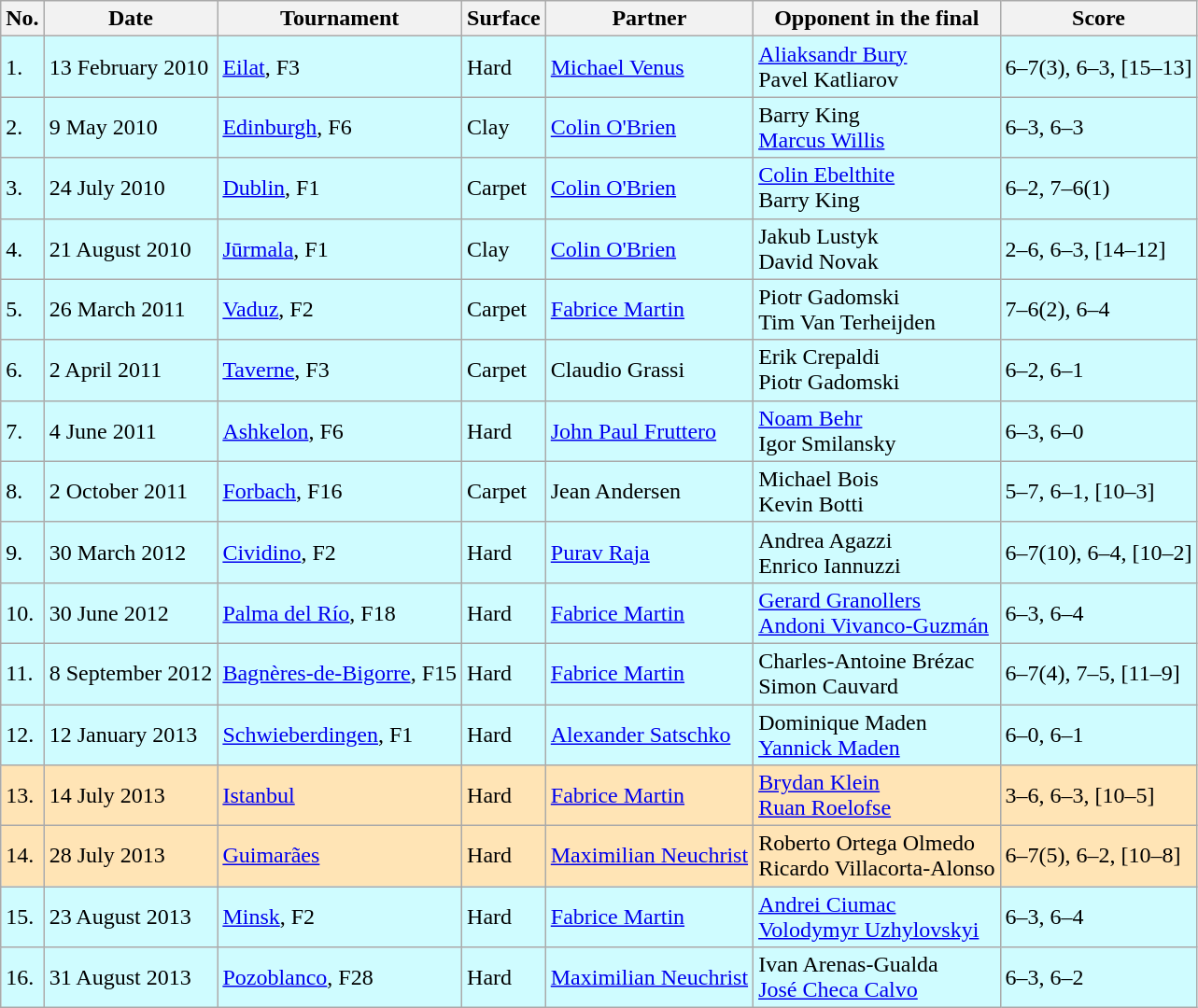<table class="wikitable">
<tr>
<th>No.</th>
<th>Date</th>
<th>Tournament</th>
<th>Surface</th>
<th>Partner</th>
<th>Opponent in the final</th>
<th>Score</th>
</tr>
<tr style="background:#cffcff;">
<td>1.</td>
<td>13 February 2010</td>
<td><a href='#'>Eilat</a>, F3</td>
<td>Hard</td>
<td> <a href='#'>Michael Venus</a></td>
<td> <a href='#'>Aliaksandr Bury</a> <br>  Pavel Katliarov</td>
<td>6–7(3), 6–3, [15–13]</td>
</tr>
<tr style="background:#cffcff;">
<td>2.</td>
<td>9 May 2010</td>
<td><a href='#'>Edinburgh</a>, F6</td>
<td>Clay</td>
<td> <a href='#'>Colin O'Brien</a></td>
<td> Barry King <br>  <a href='#'>Marcus Willis</a></td>
<td>6–3, 6–3</td>
</tr>
<tr style="background:#cffcff;">
<td>3.</td>
<td>24 July 2010</td>
<td><a href='#'>Dublin</a>, F1</td>
<td>Carpet</td>
<td> <a href='#'>Colin O'Brien</a></td>
<td> <a href='#'>Colin Ebelthite</a> <br>  Barry King</td>
<td>6–2, 7–6(1)</td>
</tr>
<tr style="background:#cffcff;">
<td>4.</td>
<td>21 August 2010</td>
<td><a href='#'>Jūrmala</a>, F1</td>
<td>Clay</td>
<td> <a href='#'>Colin O'Brien</a></td>
<td> Jakub Lustyk <br>  David Novak</td>
<td>2–6, 6–3, [14–12]</td>
</tr>
<tr style="background:#cffcff;">
<td>5.</td>
<td>26 March 2011</td>
<td><a href='#'>Vaduz</a>, F2</td>
<td>Carpet</td>
<td> <a href='#'>Fabrice Martin</a></td>
<td> Piotr Gadomski <br>  Tim Van Terheijden</td>
<td>7–6(2), 6–4</td>
</tr>
<tr style="background:#cffcff;">
<td>6.</td>
<td>2 April 2011</td>
<td><a href='#'>Taverne</a>, F3</td>
<td>Carpet</td>
<td> Claudio Grassi</td>
<td> Erik Crepaldi <br>  Piotr Gadomski</td>
<td>6–2, 6–1</td>
</tr>
<tr style="background:#cffcff;">
<td>7.</td>
<td>4 June 2011</td>
<td><a href='#'>Ashkelon</a>, F6</td>
<td>Hard</td>
<td> <a href='#'>John Paul Fruttero</a></td>
<td> <a href='#'>Noam Behr</a> <br>  Igor Smilansky</td>
<td>6–3, 6–0</td>
</tr>
<tr style="background:#cffcff;">
<td>8.</td>
<td>2 October 2011</td>
<td><a href='#'>Forbach</a>, F16</td>
<td>Carpet</td>
<td> Jean Andersen</td>
<td> Michael Bois <br>  Kevin Botti</td>
<td>5–7, 6–1, [10–3]</td>
</tr>
<tr style="background:#cffcff;">
<td>9.</td>
<td>30 March 2012</td>
<td><a href='#'>Cividino</a>, F2</td>
<td>Hard</td>
<td> <a href='#'>Purav Raja</a></td>
<td> Andrea Agazzi <br>  Enrico Iannuzzi</td>
<td>6–7(10), 6–4, [10–2]</td>
</tr>
<tr style="background:#cffcff;">
<td>10.</td>
<td>30 June 2012</td>
<td><a href='#'>Palma del Río</a>, F18</td>
<td>Hard</td>
<td> <a href='#'>Fabrice Martin</a></td>
<td> <a href='#'>Gerard Granollers</a> <br>  <a href='#'>Andoni Vivanco-Guzmán</a></td>
<td>6–3, 6–4</td>
</tr>
<tr style="background:#cffcff;">
<td>11.</td>
<td>8 September 2012</td>
<td><a href='#'>Bagnères-de-Bigorre</a>, F15</td>
<td>Hard</td>
<td> <a href='#'>Fabrice Martin</a></td>
<td> Charles-Antoine Brézac <br>  Simon Cauvard</td>
<td>6–7(4), 7–5, [11–9]</td>
</tr>
<tr style="background:#cffcff;">
<td>12.</td>
<td>12 January 2013</td>
<td><a href='#'>Schwieberdingen</a>, F1</td>
<td>Hard</td>
<td> <a href='#'>Alexander Satschko</a></td>
<td> Dominique Maden <br>  <a href='#'>Yannick Maden</a></td>
<td>6–0, 6–1</td>
</tr>
<tr style="background:moccasin;">
<td>13.</td>
<td>14 July 2013</td>
<td><a href='#'>Istanbul</a></td>
<td>Hard</td>
<td> <a href='#'>Fabrice Martin</a></td>
<td> <a href='#'>Brydan Klein</a> <br>  <a href='#'>Ruan Roelofse</a></td>
<td>3–6, 6–3, [10–5]</td>
</tr>
<tr style="background:moccasin;">
<td>14.</td>
<td>28 July 2013</td>
<td><a href='#'>Guimarães</a></td>
<td>Hard</td>
<td> <a href='#'>Maximilian Neuchrist</a></td>
<td> Roberto Ortega Olmedo <br>  Ricardo Villacorta-Alonso</td>
<td>6–7(5), 6–2, [10–8]</td>
</tr>
<tr style="background:#cffcff;">
<td>15.</td>
<td>23 August 2013</td>
<td><a href='#'>Minsk</a>, F2</td>
<td>Hard</td>
<td> <a href='#'>Fabrice Martin</a></td>
<td> <a href='#'>Andrei Ciumac</a> <br>  <a href='#'>Volodymyr Uzhylovskyi</a></td>
<td>6–3, 6–4</td>
</tr>
<tr style="background:#cffcff;">
<td>16.</td>
<td>31 August 2013</td>
<td><a href='#'>Pozoblanco</a>, F28</td>
<td>Hard</td>
<td> <a href='#'>Maximilian Neuchrist</a></td>
<td> Ivan Arenas-Gualda <br>  <a href='#'>José Checa Calvo</a></td>
<td>6–3, 6–2</td>
</tr>
</table>
